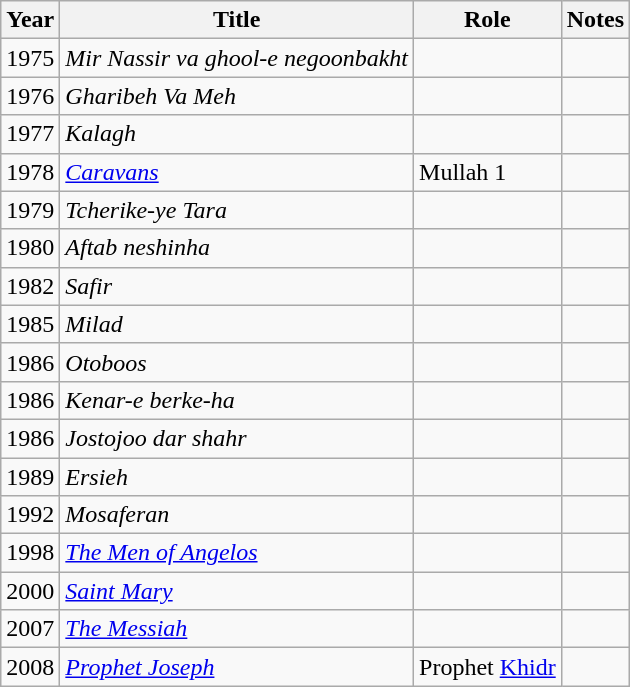<table class="wikitable">
<tr>
<th>Year</th>
<th>Title</th>
<th>Role</th>
<th>Notes</th>
</tr>
<tr>
<td>1975</td>
<td><em>Mir Nassir va ghool-e negoonbakht</em></td>
<td></td>
<td></td>
</tr>
<tr>
<td>1976</td>
<td><em>Gharibeh Va Meh</em></td>
<td></td>
<td></td>
</tr>
<tr>
<td>1977</td>
<td><em>Kalagh</em></td>
<td></td>
<td></td>
</tr>
<tr>
<td>1978</td>
<td><em><a href='#'>Caravans</a></em></td>
<td>Mullah 1</td>
<td></td>
</tr>
<tr>
<td>1979</td>
<td><em>Tcherike-ye Tara</em></td>
<td></td>
<td></td>
</tr>
<tr>
<td>1980</td>
<td><em>Aftab neshinha</em></td>
<td></td>
<td></td>
</tr>
<tr>
<td>1982</td>
<td><em>Safir</em></td>
<td></td>
<td></td>
</tr>
<tr>
<td>1985</td>
<td><em>Milad</em></td>
<td></td>
<td></td>
</tr>
<tr>
<td>1986</td>
<td><em>Otoboos</em></td>
<td></td>
<td></td>
</tr>
<tr>
<td>1986</td>
<td><em>Kenar-e berke-ha</em></td>
<td></td>
<td></td>
</tr>
<tr>
<td>1986</td>
<td><em>Jostojoo dar shahr</em></td>
<td></td>
<td></td>
</tr>
<tr>
<td>1989</td>
<td><em>Ersieh</em></td>
<td></td>
<td></td>
</tr>
<tr>
<td>1992</td>
<td><em>Mosaferan</em></td>
<td></td>
<td></td>
</tr>
<tr>
<td>1998</td>
<td><em><a href='#'>The Men of Angelos</a></em></td>
<td></td>
<td></td>
</tr>
<tr>
<td>2000</td>
<td><em><a href='#'>Saint Mary</a></em></td>
<td></td>
<td></td>
</tr>
<tr>
<td>2007</td>
<td><em><a href='#'>The Messiah</a></em></td>
<td></td>
<td></td>
</tr>
<tr>
<td>2008</td>
<td><em><a href='#'>Prophet Joseph</a></em></td>
<td>Prophet <a href='#'>Khidr</a></td>
<td></td>
</tr>
</table>
